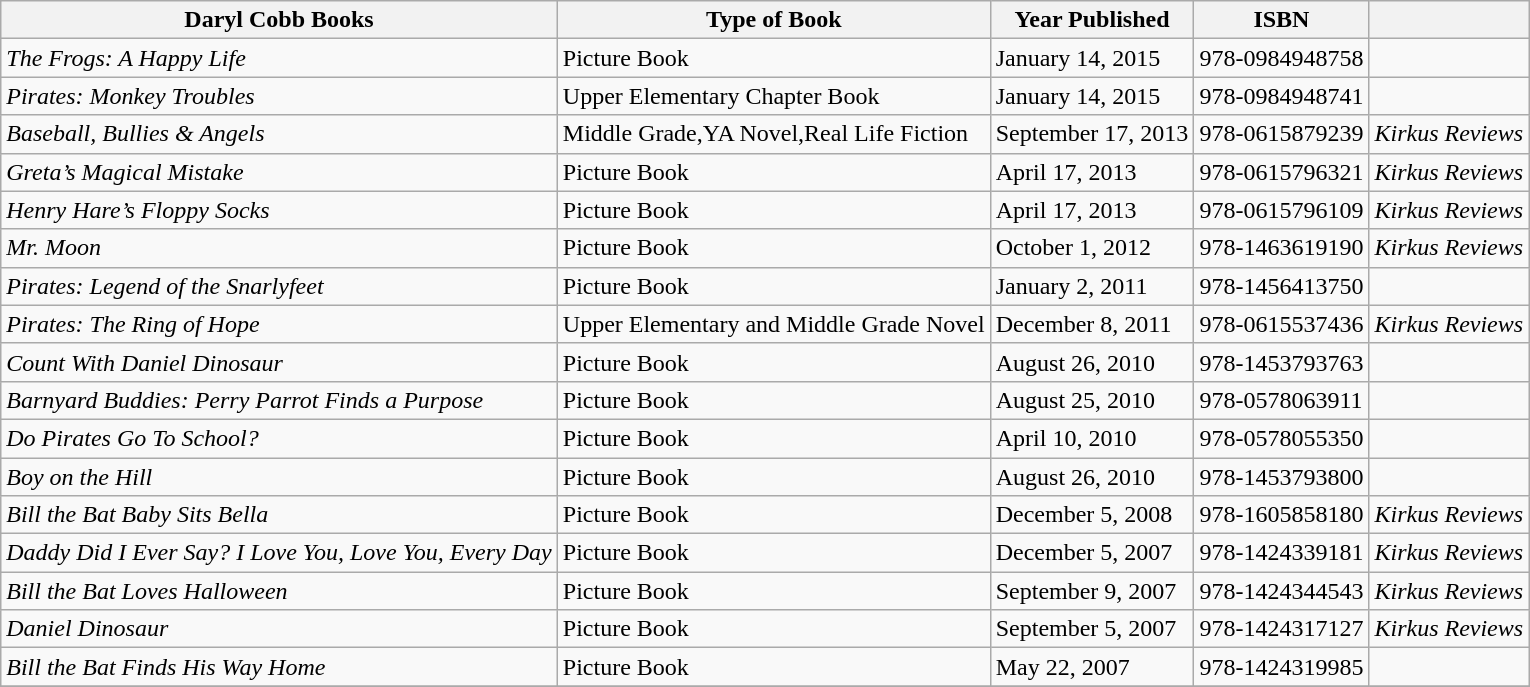<table class="wikitable">
<tr>
<th><strong>Daryl Cobb Books</strong></th>
<th>Type of Book</th>
<th>Year Published</th>
<th>ISBN</th>
<th></th>
</tr>
<tr>
<td><em>The Frogs: A Happy Life</em></td>
<td>Picture Book</td>
<td>January 14, 2015</td>
<td>978-0984948758</td>
<td></td>
</tr>
<tr>
<td><em>Pirates: Monkey Troubles</em></td>
<td>Upper Elementary Chapter Book</td>
<td>January 14, 2015</td>
<td>978-0984948741</td>
<td></td>
</tr>
<tr>
<td><em>Baseball, Bullies & Angels</em></td>
<td>Middle Grade,YA Novel,Real Life Fiction</td>
<td>September 17, 2013</td>
<td>978-0615879239</td>
<td><em>Kirkus Reviews</em></td>
</tr>
<tr>
<td><em>Greta’s Magical Mistake</em></td>
<td>Picture Book</td>
<td>April 17, 2013</td>
<td>978-0615796321</td>
<td><em>Kirkus Reviews</em></td>
</tr>
<tr>
<td><em>Henry Hare’s Floppy Socks</em></td>
<td>Picture Book</td>
<td>April 17, 2013</td>
<td>978-0615796109</td>
<td><em>Kirkus Reviews</em></td>
</tr>
<tr>
<td><em>Mr. Moon</em></td>
<td>Picture Book</td>
<td>October 1, 2012</td>
<td>978-1463619190</td>
<td><em>Kirkus Reviews</em></td>
</tr>
<tr>
<td><em>Pirates: Legend of the Snarlyfeet</em></td>
<td>Picture Book</td>
<td>January 2, 2011</td>
<td>978-1456413750</td>
<td></td>
</tr>
<tr>
<td><em>Pirates: The Ring of Hope</em></td>
<td>Upper Elementary and Middle Grade Novel</td>
<td>December 8, 2011</td>
<td>978-0615537436</td>
<td><em>Kirkus Reviews</em></td>
</tr>
<tr>
<td><em>Count With Daniel Dinosaur</em></td>
<td>Picture Book</td>
<td>August 26, 2010</td>
<td>978-1453793763</td>
<td></td>
</tr>
<tr>
<td><em>Barnyard Buddies: Perry Parrot Finds a Purpose</em></td>
<td>Picture Book</td>
<td>August 25, 2010</td>
<td>978-0578063911</td>
<td></td>
</tr>
<tr>
<td><em>Do Pirates Go To School?</em></td>
<td>Picture Book</td>
<td>April 10, 2010</td>
<td>978-0578055350</td>
<td></td>
</tr>
<tr>
<td><em>Boy on the Hill</em></td>
<td>Picture Book</td>
<td>August 26, 2010</td>
<td>978-1453793800</td>
<td></td>
</tr>
<tr>
<td><em>Bill the Bat Baby Sits Bella</em></td>
<td>Picture Book</td>
<td>December 5, 2008</td>
<td>978-1605858180</td>
<td><em>Kirkus Reviews</em></td>
</tr>
<tr>
<td><em>Daddy Did I Ever Say? I Love You, Love You, Every Day</em></td>
<td>Picture Book</td>
<td>December 5, 2007</td>
<td>978-1424339181</td>
<td><em>Kirkus Reviews</em></td>
</tr>
<tr>
<td><em>Bill the Bat Loves Halloween</em></td>
<td>Picture Book</td>
<td>September 9, 2007</td>
<td>978-1424344543</td>
<td><em>Kirkus Reviews</em></td>
</tr>
<tr>
<td><em>Daniel Dinosaur</em></td>
<td>Picture Book</td>
<td>September 5, 2007</td>
<td>978-1424317127</td>
<td><em>Kirkus Reviews</em></td>
</tr>
<tr>
<td><em>Bill the Bat Finds His Way Home</em></td>
<td>Picture Book</td>
<td>May 22, 2007</td>
<td>978-1424319985</td>
<td></td>
</tr>
<tr>
</tr>
</table>
